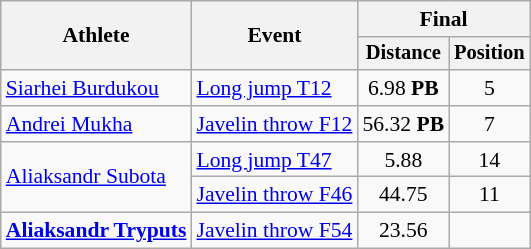<table class=wikitable style="font-size:90%">
<tr>
<th rowspan="2">Athlete</th>
<th rowspan="2">Event</th>
<th colspan="2">Final</th>
</tr>
<tr style="font-size:95%">
<th>Distance</th>
<th>Position</th>
</tr>
<tr align=center>
<td align=left><a href='#'>Siarhei Burdukou</a></td>
<td align=left><a href='#'>Long jump T12</a></td>
<td>6.98 <strong>PB</strong></td>
<td>5</td>
</tr>
<tr align=center>
<td align=left><a href='#'>Andrei Mukha</a></td>
<td align=left><a href='#'>Javelin throw F12</a></td>
<td>56.32 <strong>PB</strong></td>
<td>7</td>
</tr>
<tr align=center>
<td align=left rowspan=2><a href='#'>Aliaksandr Subota</a></td>
<td align=left><a href='#'>Long jump T47</a></td>
<td>5.88</td>
<td>14</td>
</tr>
<tr align=center>
<td align=left><a href='#'>Javelin throw F46</a></td>
<td>44.75</td>
<td>11</td>
</tr>
<tr align=center>
<td align=left><strong><a href='#'>Aliaksandr Tryputs</a></strong></td>
<td align=left><a href='#'>Javelin throw F54</a></td>
<td>23.56</td>
<td></td>
</tr>
</table>
